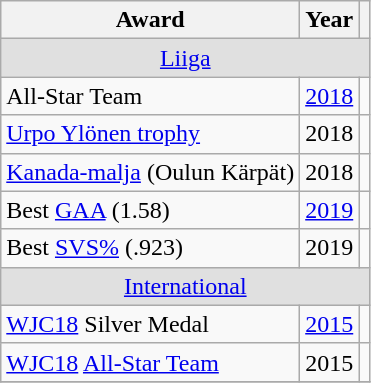<table class="wikitable">
<tr>
<th>Award</th>
<th>Year</th>
<th></th>
</tr>
<tr ALIGN="center" bgcolor="#e0e0e0">
<td colspan="3"><a href='#'>Liiga</a></td>
</tr>
<tr>
<td>All-Star Team</td>
<td><a href='#'>2018</a></td>
<td></td>
</tr>
<tr>
<td><a href='#'>Urpo Ylönen trophy</a></td>
<td>2018</td>
<td></td>
</tr>
<tr>
<td><a href='#'>Kanada-malja</a> (Oulun Kärpät)</td>
<td>2018</td>
<td></td>
</tr>
<tr>
<td>Best <a href='#'>GAA</a> (1.58)</td>
<td><a href='#'>2019</a></td>
<td></td>
</tr>
<tr>
<td>Best <a href='#'>SVS%</a> (.923)</td>
<td>2019</td>
<td></td>
</tr>
<tr ALIGN="center" bgcolor="#e0e0e0">
<td colspan="3"><a href='#'>International</a></td>
</tr>
<tr>
<td><a href='#'>WJC18</a> Silver Medal</td>
<td><a href='#'>2015</a></td>
<td></td>
</tr>
<tr>
<td><a href='#'>WJC18</a> <a href='#'>All-Star Team</a></td>
<td>2015</td>
<td></td>
</tr>
<tr>
</tr>
</table>
